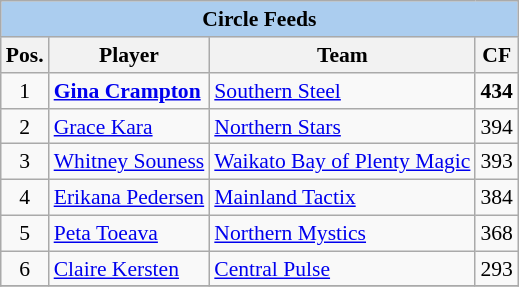<table class="wikitable"  style="float:left; font-size:90%;">
<tr>
<th colspan=4 style=background:#ABCDEF>Circle Feeds</th>
</tr>
<tr>
<th>Pos.</th>
<th>Player</th>
<th>Team</th>
<th>CF</th>
</tr>
<tr>
<td align=center>1</td>
<td><strong><a href='#'>Gina Crampton</a></strong></td>
<td><a href='#'>Southern Steel</a></td>
<td align=center><strong>434</strong></td>
</tr>
<tr>
<td align=center>2</td>
<td><a href='#'>Grace Kara</a></td>
<td><a href='#'>Northern Stars</a></td>
<td align=center>394</td>
</tr>
<tr>
<td align=center>3</td>
<td><a href='#'>Whitney Souness</a></td>
<td><a href='#'>Waikato Bay of Plenty Magic</a></td>
<td align=center>393</td>
</tr>
<tr>
<td align=center>4</td>
<td><a href='#'>Erikana Pedersen</a></td>
<td><a href='#'>Mainland Tactix</a></td>
<td align=center>384</td>
</tr>
<tr>
<td align=center>5</td>
<td><a href='#'>Peta Toeava</a></td>
<td><a href='#'>Northern Mystics</a></td>
<td align=center>368</td>
</tr>
<tr>
<td align=center>6</td>
<td><a href='#'>Claire Kersten</a></td>
<td><a href='#'>Central Pulse</a></td>
<td align=center>293</td>
</tr>
<tr>
</tr>
</table>
